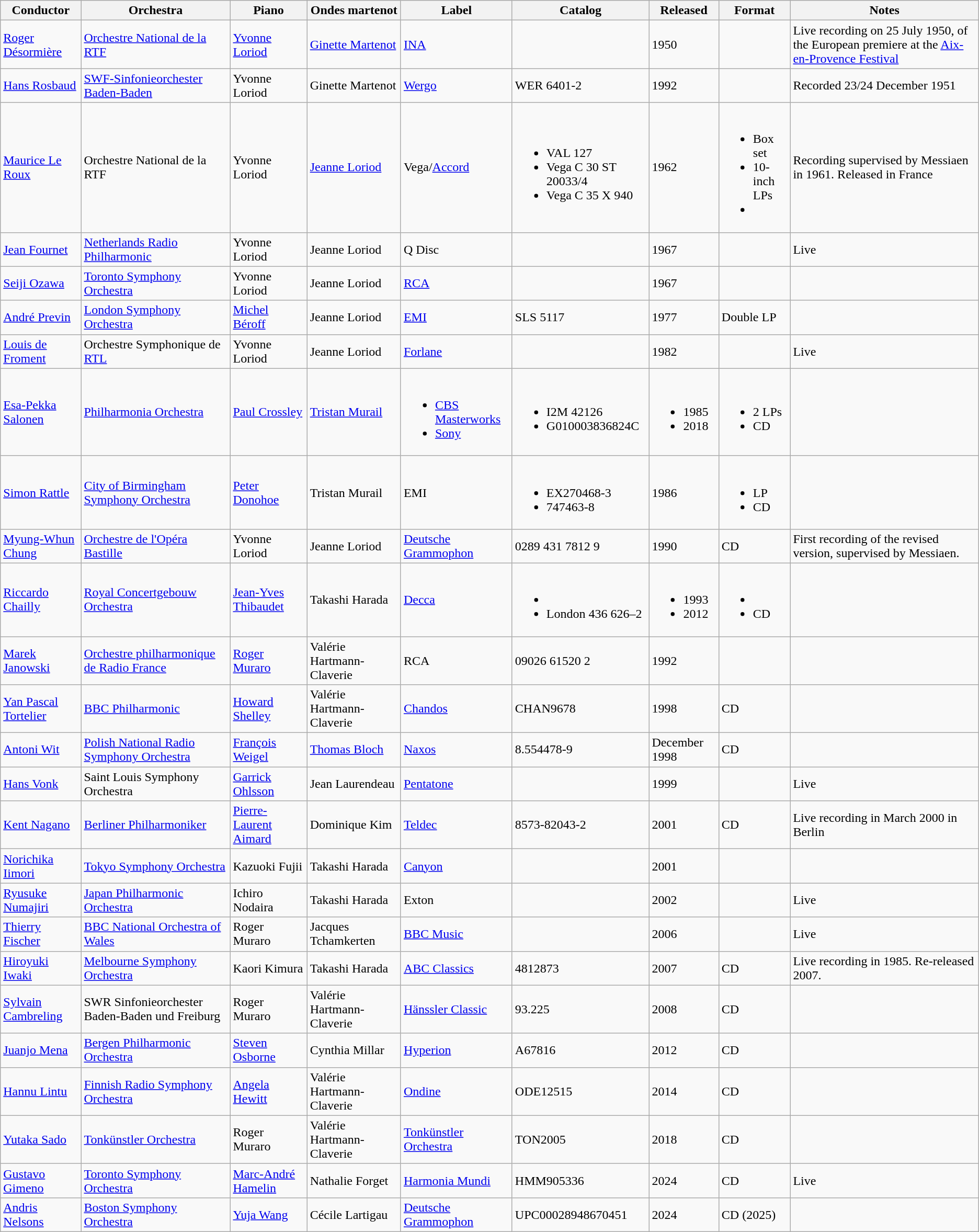<table class="wikitable sortable">
<tr>
<th>Conductor</th>
<th>Orchestra</th>
<th>Piano</th>
<th>Ondes martenot</th>
<th>Label</th>
<th>Catalog</th>
<th data-sort-type="date">Released</th>
<th>Format</th>
<th>Notes</th>
</tr>
<tr>
<td data-sort-value="Désormière"><a href='#'>Roger Désormière</a></td>
<td><a href='#'>Orchestre National de la RTF</a></td>
<td data-sort-value="Loriod"><a href='#'>Yvonne Loriod</a></td>
<td data-sort-value="Martenot"><a href='#'>Ginette Martenot</a></td>
<td><a href='#'>INA</a></td>
<td></td>
<td>1950</td>
<td></td>
<td>Live recording on 25 July 1950, of the European premiere at the <a href='#'>Aix-en-Provence Festival</a></td>
</tr>
<tr>
<td data-sort-value="Rosbaud"><a href='#'>Hans Rosbaud</a></td>
<td><a href='#'>SWF-Sinfonieorchester Baden-Baden</a></td>
<td data-sort-value="Loriod">Yvonne Loriod</td>
<td data-sort-value="Martenot">Ginette Martenot</td>
<td><a href='#'>Wergo</a></td>
<td>WER 6401-2</td>
<td>1992</td>
<td></td>
<td>Recorded 23/24 December 1951</td>
</tr>
<tr>
<td data-sort-value="Leroux"><a href='#'>Maurice Le Roux</a></td>
<td>Orchestre National de la RTF</td>
<td data-sort-value="Loriod">Yvonne Loriod</td>
<td data-sort-value="Loriod"><a href='#'>Jeanne Loriod</a></td>
<td>Vega/<a href='#'>Accord</a></td>
<td><br><ul><li>VAL 127</li><li>Vega C 30 ST 20033/4</li><li>Vega C 35 X 940</li></ul></td>
<td>1962</td>
<td><br><ul><li>Box set</li><li>10-inch LPs</li><li> </li></ul></td>
<td>Recording supervised by Messiaen in 1961. Released in France</td>
</tr>
<tr>
<td data-sort-value="Fournet"><a href='#'>Jean Fournet</a></td>
<td><a href='#'>Netherlands Radio Philharmonic</a></td>
<td data-sort-value="Loriod">Yvonne Loriod</td>
<td data-sort-value="Loriod">Jeanne Loriod</td>
<td>Q Disc</td>
<td></td>
<td>1967</td>
<td></td>
<td>Live</td>
</tr>
<tr>
<td data-sort-value="Ozawa"><a href='#'>Seiji Ozawa</a></td>
<td><a href='#'>Toronto Symphony Orchestra</a></td>
<td data-sort-value="Loriod">Yvonne Loriod</td>
<td data-sort-value="Loriod">Jeanne Loriod</td>
<td><a href='#'>RCA</a></td>
<td></td>
<td>1967</td>
<td></td>
<td></td>
</tr>
<tr>
<td data-sort-value="Previn"><a href='#'>André Previn</a></td>
<td><a href='#'>London Symphony Orchestra</a></td>
<td data-sort-value="Béroff"><a href='#'>Michel Béroff</a></td>
<td data-sort-value="Loriod">Jeanne Loriod</td>
<td><a href='#'>EMI</a></td>
<td>SLS 5117</td>
<td>1977</td>
<td>Double LP</td>
<td></td>
</tr>
<tr>
<td data-sort-value="Defroment"><a href='#'>Louis de Froment</a></td>
<td>Orchestre Symphonique de <a href='#'>RTL</a></td>
<td data-sort-value="Loriod">Yvonne Loriod</td>
<td data-sort-value="Loriod">Jeanne Loriod</td>
<td><a href='#'>Forlane</a></td>
<td></td>
<td>1982</td>
<td></td>
<td>Live</td>
</tr>
<tr>
<td data-sort-value="Salonen"><a href='#'>Esa-Pekka Salonen</a></td>
<td><a href='#'>Philharmonia Orchestra</a></td>
<td data-sort-value="Crossley"><a href='#'>Paul Crossley</a></td>
<td data-sort-value="Murail"><a href='#'>Tristan Murail</a></td>
<td><br><ul><li><a href='#'>CBS Masterworks</a></li><li><a href='#'>Sony</a></li></ul></td>
<td><br><ul><li>I2M 42126</li><li>G010003836824C</li></ul></td>
<td data-sort-value="1985"><br><ul><li>1985</li><li>2018</li></ul></td>
<td><br><ul><li>2 LPs</li><li>CD</li></ul></td>
<td></td>
</tr>
<tr>
<td data-sort-value="Rattle"><a href='#'>Simon Rattle</a></td>
<td><a href='#'>City of Birmingham Symphony Orchestra</a></td>
<td data-sort-value="Donohoe"><a href='#'>Peter Donohoe</a></td>
<td data-sort-value="Murail">Tristan Murail</td>
<td>EMI</td>
<td><br><ul><li>EX270468-3</li><li>747463-8</li></ul></td>
<td>1986</td>
<td><br><ul><li>LP</li><li>CD</li></ul></td>
<td></td>
</tr>
<tr>
<td data-sort-value="Chung"><a href='#'>Myung-Whun Chung</a></td>
<td><a href='#'>Orchestre de l'Opéra Bastille</a></td>
<td data-sort-value="Loriod">Yvonne Loriod</td>
<td data-sort-value="Loriod">Jeanne Loriod</td>
<td><a href='#'>Deutsche Grammophon</a></td>
<td>0289 431 7812 9</td>
<td>1990</td>
<td>CD</td>
<td>First recording of the revised version, supervised by Messiaen.</td>
</tr>
<tr>
<td data-sort-value="Chailly"><a href='#'>Riccardo Chailly</a></td>
<td><a href='#'>Royal Concertgebouw Orchestra</a></td>
<td data-sort-value="Thibaudet"><a href='#'>Jean-Yves Thibaudet</a></td>
<td data-sort-value="Harada">Takashi Harada</td>
<td><a href='#'>Decca</a></td>
<td><br><ul><li></li><li>London 436 626–2</li></ul></td>
<td data-sort-value="1993"><br><ul><li>1993</li><li>2012</li></ul></td>
<td><br><ul><li> </li><li>CD</li></ul></td>
<td></td>
</tr>
<tr>
<td data-sort-value="Janowski"><a href='#'>Marek Janowski</a></td>
<td><a href='#'>Orchestre philharmonique de Radio France</a></td>
<td data-sort-value="Muraro"><a href='#'>Roger Muraro</a></td>
<td data-sort-value="Hartmann-Claverie">Valérie Hartmann-Claverie</td>
<td>RCA</td>
<td>09026 61520 2</td>
<td>1992</td>
<td></td>
<td></td>
</tr>
<tr>
<td data-sort-value="Tortelier"><a href='#'>Yan Pascal Tortelier</a></td>
<td><a href='#'>BBC Philharmonic</a></td>
<td data-sort-value="Shelley"><a href='#'>Howard Shelley</a></td>
<td data-sort-value="Hartmann-Claverie">Valérie Hartmann-Claverie</td>
<td><a href='#'>Chandos</a></td>
<td>CHAN9678</td>
<td>1998</td>
<td>CD</td>
<td></td>
</tr>
<tr>
<td data-sort-value="Wit"><a href='#'>Antoni Wit</a></td>
<td><a href='#'>Polish National Radio Symphony Orchestra</a></td>
<td data-sort-value="Weigel"><a href='#'>François Weigel</a></td>
<td data-sort-value="Bloch"><a href='#'>Thomas Bloch</a></td>
<td><a href='#'>Naxos</a></td>
<td>8.554478-9</td>
<td data-sort-value="1998-12-01">December 1998</td>
<td>CD</td>
<td></td>
</tr>
<tr>
<td data-sort-value="Vonk"><a href='#'>Hans Vonk</a></td>
<td>Saint Louis Symphony Orchestra</td>
<td data-sort-value="Ohlsson"><a href='#'>Garrick Ohlsson</a></td>
<td data-sort-value="Laurendeau">Jean Laurendeau</td>
<td><a href='#'>Pentatone</a></td>
<td></td>
<td>1999</td>
<td></td>
<td>Live</td>
</tr>
<tr>
<td data-sort-value="Nagano"><a href='#'>Kent Nagano</a></td>
<td><a href='#'>Berliner Philharmoniker</a></td>
<td data-sort-value="Aimard"><a href='#'>Pierre-Laurent Aimard</a></td>
<td data-sort-value="Kim">Dominique Kim</td>
<td><a href='#'>Teldec</a></td>
<td>8573-82043-2</td>
<td>2001</td>
<td>CD</td>
<td>Live recording in March 2000 in Berlin</td>
</tr>
<tr>
<td data-sort-value="Iimori"><a href='#'>Norichika Iimori</a></td>
<td><a href='#'>Tokyo Symphony Orchestra</a></td>
<td data-sort-value="Fujii">Kazuoki Fujii</td>
<td data-sort-value="Harada">Takashi Harada</td>
<td><a href='#'>Canyon</a></td>
<td></td>
<td>2001</td>
<td></td>
<td></td>
</tr>
<tr>
<td data-sort-value="Numajiri"><a href='#'>Ryusuke Numajiri</a></td>
<td><a href='#'>Japan Philharmonic Orchestra</a></td>
<td data-sort-value="Nodaira">Ichiro Nodaira</td>
<td data-sort-value="Harada">Takashi Harada</td>
<td>Exton</td>
<td></td>
<td>2002</td>
<td></td>
<td>Live</td>
</tr>
<tr>
<td data-sort-value="Fischer"><a href='#'>Thierry Fischer</a></td>
<td><a href='#'>BBC National Orchestra of Wales</a></td>
<td data-sort-value="Muraro">Roger Muraro</td>
<td data-sort-value="Tchamkerten">Jacques Tchamkerten</td>
<td><a href='#'>BBC Music</a></td>
<td></td>
<td>2006</td>
<td></td>
<td>Live</td>
</tr>
<tr>
<td data-sort-value="Iwaki"><a href='#'>Hiroyuki Iwaki</a></td>
<td><a href='#'>Melbourne Symphony Orchestra</a></td>
<td data-sort-value="Kimura">Kaori Kimura</td>
<td data-sort-value="Harada">Takashi Harada</td>
<td><a href='#'>ABC Classics</a></td>
<td>4812873</td>
<td>2007</td>
<td>CD</td>
<td>Live recording in 1985. Re-released 2007.</td>
</tr>
<tr>
<td data-sort-value="Cambreling"><a href='#'>Sylvain Cambreling</a></td>
<td>SWR Sinfonieorchester Baden-Baden und Freiburg</td>
<td data-sort-value="Muraro">Roger Muraro</td>
<td data-sort-value="Hartmann-Claverie">Valérie Hartmann-Claverie</td>
<td><a href='#'>Hänssler Classic</a></td>
<td>93.225</td>
<td>2008</td>
<td>CD</td>
<td></td>
</tr>
<tr>
<td data-sort-value="Mena"><a href='#'>Juanjo Mena</a></td>
<td><a href='#'>Bergen Philharmonic Orchestra</a></td>
<td data-sort-value="Osborne"><a href='#'>Steven Osborne</a></td>
<td data-sort-value="Millar">Cynthia Millar</td>
<td><a href='#'>Hyperion</a></td>
<td>A67816</td>
<td>2012</td>
<td>CD</td>
<td></td>
</tr>
<tr>
<td data-sort-value="Lintu"><a href='#'>Hannu Lintu</a></td>
<td><a href='#'>Finnish Radio Symphony Orchestra</a></td>
<td data-sort-value="Hewitt"><a href='#'>Angela Hewitt</a></td>
<td data-sort-value="Hartmann-Claverie">Valérie Hartmann-Claverie</td>
<td><a href='#'>Ondine</a></td>
<td>ODE12515</td>
<td>2014</td>
<td>CD</td>
<td></td>
</tr>
<tr>
<td data-sort-value="Sado"><a href='#'>Yutaka Sado</a></td>
<td><a href='#'>Tonkünstler Orchestra</a></td>
<td data-sort-value="Muraro">Roger Muraro</td>
<td data-sort-value="Hartmann-Claverie">Valérie Hartmann-Claverie</td>
<td><a href='#'>Tonkünstler Orchestra</a></td>
<td>TON2005</td>
<td>2018</td>
<td>CD</td>
<td></td>
</tr>
<tr>
<td data-sort-value="Gimeno"><a href='#'>Gustavo Gimeno</a></td>
<td><a href='#'>Toronto Symphony Orchestra</a></td>
<td data-sort-value="Hamelin"><a href='#'>Marc-André Hamelin</a></td>
<td data-sort-value="Forget">Nathalie Forget</td>
<td><a href='#'>Harmonia Mundi</a></td>
<td>HMM905336</td>
<td>2024</td>
<td>CD</td>
<td>Live</td>
</tr>
<tr>
<td><a href='#'>Andris Nelsons</a></td>
<td><a href='#'>Boston Symphony Orchestra</a></td>
<td><a href='#'>Yuja Wang</a></td>
<td>Cécile Lartigau</td>
<td><a href='#'>Deutsche Grammophon</a></td>
<td>UPC00028948670451</td>
<td>2024</td>
<td>CD (2025)</td>
<td></td>
</tr>
</table>
